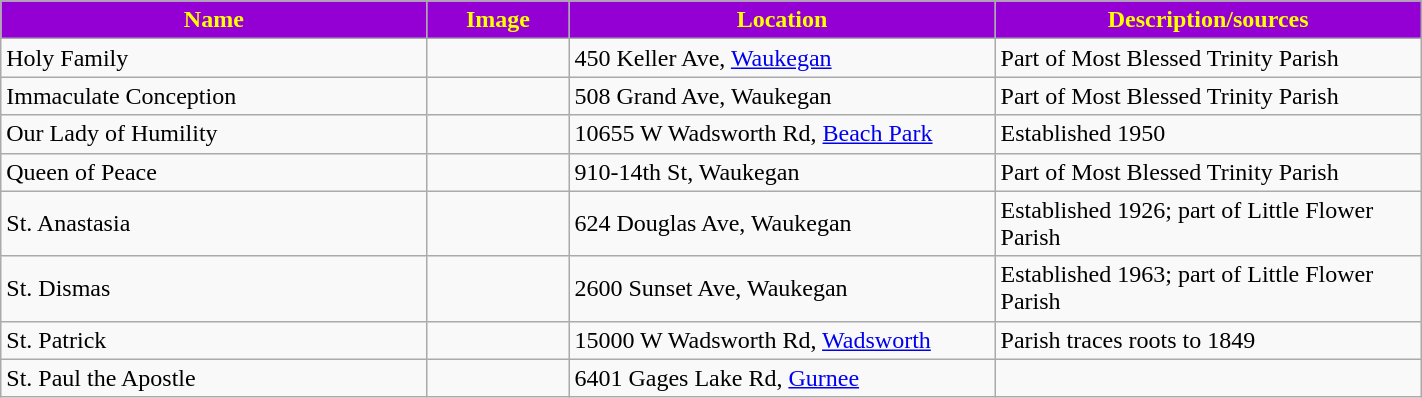<table class="wikitable sortable" style="width:75%">
<tr>
<th style="background:darkviolet; color:yellow;" width="30%"><strong>Name</strong></th>
<th style="background:darkviolet; color:yellow;" width="10%"><strong>Image</strong></th>
<th style="background:darkviolet; color:yellow;" width="30%"><strong>Location</strong></th>
<th style="background:darkviolet; color:yellow;" width="30%"><strong>Description/sources</strong></th>
</tr>
<tr>
<td>Holy Family</td>
<td></td>
<td>450 Keller Ave, <a href='#'>Waukegan</a></td>
<td>Part of Most Blessed Trinity Parish</td>
</tr>
<tr>
<td>Immaculate Conception</td>
<td></td>
<td>508 Grand Ave, Waukegan</td>
<td>Part of Most Blessed Trinity Parish</td>
</tr>
<tr>
<td>Our Lady of Humility</td>
<td></td>
<td>10655 W Wadsworth Rd, <a href='#'>Beach Park</a></td>
<td>Established 1950</td>
</tr>
<tr>
<td>Queen of Peace</td>
<td></td>
<td>910-14th St, Waukegan</td>
<td>Part of Most Blessed Trinity Parish</td>
</tr>
<tr>
<td>St. Anastasia</td>
<td></td>
<td>624 Douglas Ave, Waukegan</td>
<td>Established 1926; part of Little Flower Parish</td>
</tr>
<tr>
<td>St. Dismas</td>
<td></td>
<td>2600 Sunset Ave, Waukegan</td>
<td>Established 1963; part of Little Flower Parish</td>
</tr>
<tr>
<td>St. Patrick</td>
<td></td>
<td>15000 W Wadsworth Rd, <a href='#'>Wadsworth</a></td>
<td>Parish traces roots to 1849</td>
</tr>
<tr>
<td>St. Paul the Apostle</td>
<td></td>
<td>6401  Gages Lake Rd, <a href='#'>Gurnee</a></td>
<td></td>
</tr>
</table>
